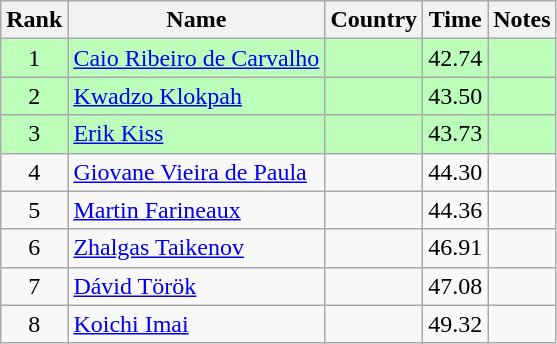<table class="wikitable" style="text-align:center">
<tr>
<th>Rank</th>
<th>Name</th>
<th>Country</th>
<th>Time</th>
<th>Notes</th>
</tr>
<tr bgcolor=bbffbb>
<td>1</td>
<td align="left"><a href='#'>Caio Ribeiro de Carvalho</a></td>
<td align="left"></td>
<td>42.74</td>
<td></td>
</tr>
<tr bgcolor=bbffbb>
<td>2</td>
<td align="left"><a href='#'>Kwadzo Klokpah</a></td>
<td align="left"></td>
<td>43.50</td>
<td></td>
</tr>
<tr bgcolor=bbffbb>
<td>3</td>
<td align="left"><a href='#'>Erik Kiss</a></td>
<td align="left"></td>
<td>43.73</td>
<td></td>
</tr>
<tr>
<td>4</td>
<td align="left"><a href='#'>Giovane Vieira de Paula</a></td>
<td align="left"></td>
<td>44.30</td>
<td></td>
</tr>
<tr>
<td>5</td>
<td align="left"><a href='#'>Martin Farineaux</a></td>
<td align="left"></td>
<td>44.36</td>
<td></td>
</tr>
<tr>
<td>6</td>
<td align="left"><a href='#'>Zhalgas Taikenov</a></td>
<td align="left"></td>
<td>46.91</td>
<td></td>
</tr>
<tr>
<td>7</td>
<td align="left"><a href='#'>Dávid Török</a></td>
<td align="left"></td>
<td>47.08</td>
<td></td>
</tr>
<tr>
<td>8</td>
<td align="left"><a href='#'>Koichi Imai</a></td>
<td align="left"></td>
<td>49.32</td>
<td></td>
</tr>
</table>
